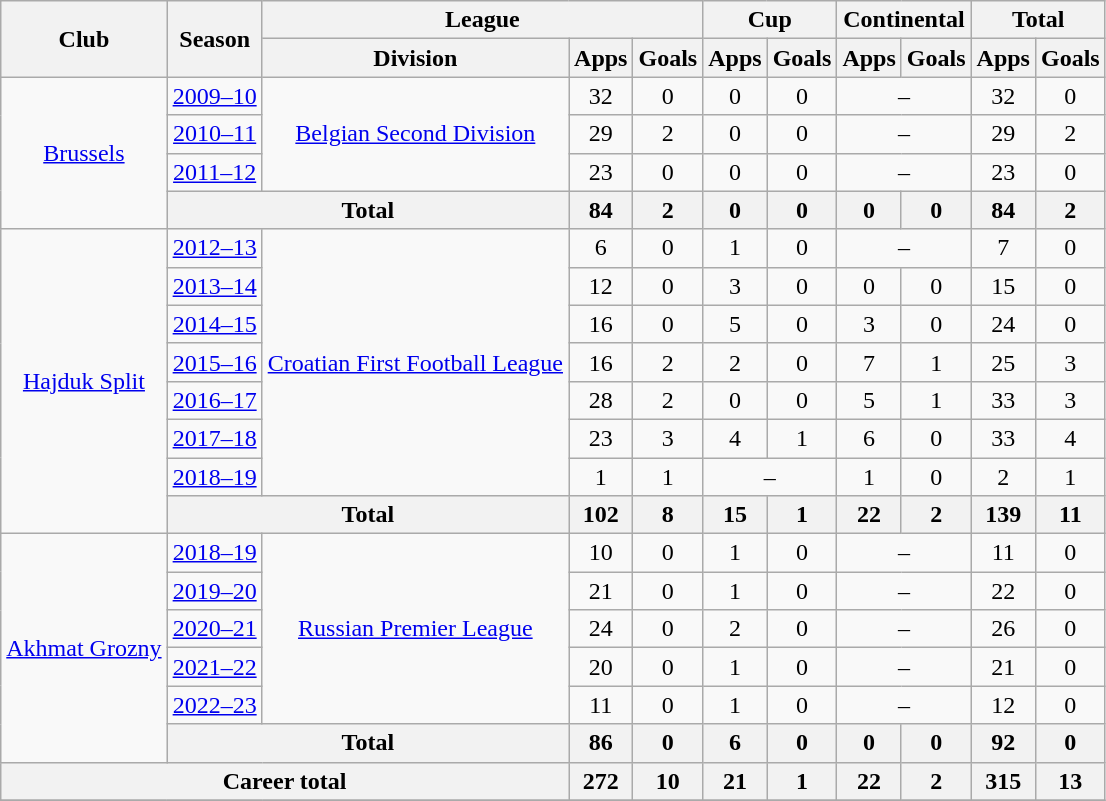<table class="wikitable" style="text-align: center;">
<tr>
<th rowspan=2>Club</th>
<th rowspan=2>Season</th>
<th colspan=3>League</th>
<th colspan=2>Cup</th>
<th colspan=2>Continental</th>
<th colspan=2>Total</th>
</tr>
<tr>
<th>Division</th>
<th>Apps</th>
<th>Goals</th>
<th>Apps</th>
<th>Goals</th>
<th>Apps</th>
<th>Goals</th>
<th>Apps</th>
<th>Goals</th>
</tr>
<tr>
<td rowspan=4><a href='#'>Brussels</a></td>
<td><a href='#'>2009–10</a></td>
<td rowspan=3><a href='#'>Belgian Second Division</a></td>
<td>32</td>
<td>0</td>
<td>0</td>
<td>0</td>
<td colspan=2>–</td>
<td>32</td>
<td>0</td>
</tr>
<tr>
<td><a href='#'>2010–11</a></td>
<td>29</td>
<td>2</td>
<td>0</td>
<td>0</td>
<td colspan=2>–</td>
<td>29</td>
<td>2</td>
</tr>
<tr>
<td><a href='#'>2011–12</a></td>
<td>23</td>
<td>0</td>
<td>0</td>
<td>0</td>
<td colspan=2>–</td>
<td>23</td>
<td>0</td>
</tr>
<tr>
<th colspan=2>Total</th>
<th>84</th>
<th>2</th>
<th>0</th>
<th>0</th>
<th>0</th>
<th>0</th>
<th>84</th>
<th>2</th>
</tr>
<tr>
<td rowspan=8><a href='#'>Hajduk Split</a></td>
<td><a href='#'>2012–13</a></td>
<td rowspan=7><a href='#'>Croatian First Football League</a></td>
<td>6</td>
<td>0</td>
<td>1</td>
<td>0</td>
<td colspan=2>–</td>
<td>7</td>
<td>0</td>
</tr>
<tr>
<td><a href='#'>2013–14</a></td>
<td>12</td>
<td>0</td>
<td>3</td>
<td>0</td>
<td>0</td>
<td>0</td>
<td>15</td>
<td>0</td>
</tr>
<tr>
<td><a href='#'>2014–15</a></td>
<td>16</td>
<td>0</td>
<td>5</td>
<td>0</td>
<td>3</td>
<td>0</td>
<td>24</td>
<td>0</td>
</tr>
<tr>
<td><a href='#'>2015–16</a></td>
<td>16</td>
<td>2</td>
<td>2</td>
<td>0</td>
<td>7</td>
<td>1</td>
<td>25</td>
<td>3</td>
</tr>
<tr>
<td><a href='#'>2016–17</a></td>
<td>28</td>
<td>2</td>
<td>0</td>
<td>0</td>
<td>5</td>
<td>1</td>
<td>33</td>
<td>3</td>
</tr>
<tr>
<td><a href='#'>2017–18</a></td>
<td>23</td>
<td>3</td>
<td>4</td>
<td>1</td>
<td>6</td>
<td>0</td>
<td>33</td>
<td>4</td>
</tr>
<tr>
<td><a href='#'>2018–19</a></td>
<td>1</td>
<td>1</td>
<td colspan=2>–</td>
<td>1</td>
<td>0</td>
<td>2</td>
<td>1</td>
</tr>
<tr>
<th colspan=2>Total</th>
<th>102</th>
<th>8</th>
<th>15</th>
<th>1</th>
<th>22</th>
<th>2</th>
<th>139</th>
<th>11</th>
</tr>
<tr>
<td rowspan="6"><a href='#'>Akhmat Grozny</a></td>
<td><a href='#'>2018–19</a></td>
<td rowspan="5"><a href='#'>Russian Premier League</a></td>
<td>10</td>
<td>0</td>
<td>1</td>
<td>0</td>
<td colspan=2>–</td>
<td>11</td>
<td>0</td>
</tr>
<tr>
<td><a href='#'>2019–20</a></td>
<td>21</td>
<td>0</td>
<td>1</td>
<td>0</td>
<td colspan=2>–</td>
<td>22</td>
<td>0</td>
</tr>
<tr>
<td><a href='#'>2020–21</a></td>
<td>24</td>
<td>0</td>
<td>2</td>
<td>0</td>
<td colspan=2>–</td>
<td>26</td>
<td>0</td>
</tr>
<tr>
<td><a href='#'>2021–22</a></td>
<td>20</td>
<td>0</td>
<td>1</td>
<td>0</td>
<td colspan=2>–</td>
<td>21</td>
<td>0</td>
</tr>
<tr>
<td><a href='#'>2022–23</a></td>
<td>11</td>
<td>0</td>
<td>1</td>
<td>0</td>
<td colspan=2>–</td>
<td>12</td>
<td>0</td>
</tr>
<tr>
<th colspan=2>Total</th>
<th>86</th>
<th>0</th>
<th>6</th>
<th>0</th>
<th>0</th>
<th>0</th>
<th>92</th>
<th>0</th>
</tr>
<tr>
<th colspan=3>Career total</th>
<th>272</th>
<th>10</th>
<th>21</th>
<th>1</th>
<th>22</th>
<th>2</th>
<th>315</th>
<th>13</th>
</tr>
<tr>
</tr>
</table>
